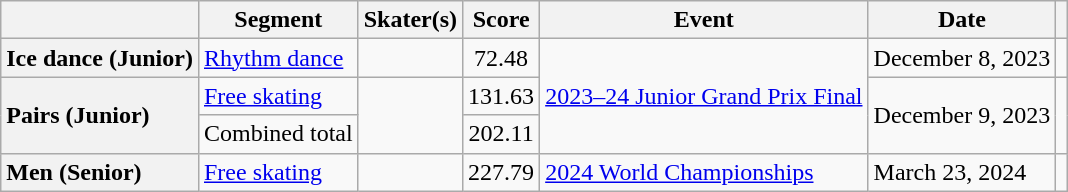<table class="wikitable "unsortable" style="text-align:left">
<tr>
<th scope="col"></th>
<th scope="col">Segment</th>
<th scope="col">Skater(s)</th>
<th scope="col">Score</th>
<th scope="col">Event</th>
<th scope="col">Date</th>
<th scope="col"></th>
</tr>
<tr>
<th scope="row" style="text-align:left">Ice dance (Junior)</th>
<td><a href='#'>Rhythm dance</a></td>
<td></td>
<td style="text-align:center">72.48</td>
<td rowspan="3"><a href='#'>2023–24 Junior Grand Prix Final</a></td>
<td>December 8, 2023</td>
<td></td>
</tr>
<tr>
<th scope="row" style="text-align:left" rowspan="2">Pairs (Junior)</th>
<td><a href='#'>Free skating</a></td>
<td rowspan="2"></td>
<td style="text-align:center">131.63</td>
<td rowspan="2">December 9, 2023</td>
<td rowspan="2"></td>
</tr>
<tr>
<td>Combined total</td>
<td style="text-align:center">202.11</td>
</tr>
<tr>
<th scope="row" style="text-align:left">Men (Senior)</th>
<td><a href='#'>Free skating</a></td>
<td></td>
<td style="text-align:center">227.79</td>
<td><a href='#'>2024 World Championships</a></td>
<td>March 23, 2024</td>
<td></td>
</tr>
</table>
